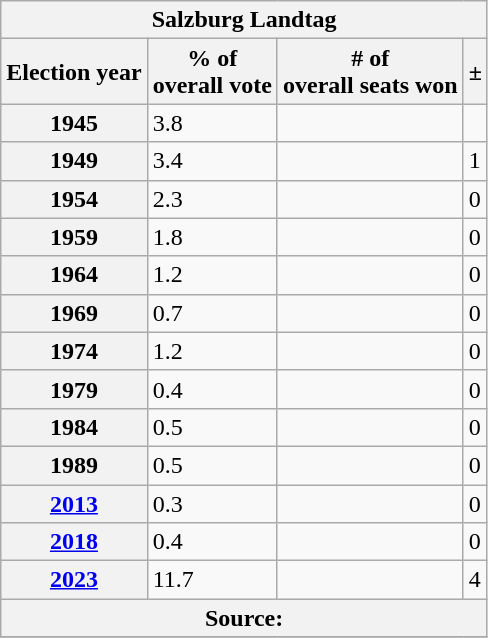<table class=wikitable>
<tr>
<th colspan=6>Salzburg Landtag</th>
</tr>
<tr>
<th>Election year</th>
<th>% of<br>overall vote</th>
<th># of<br>overall seats won</th>
<th>±</th>
</tr>
<tr>
<th>1945</th>
<td>3.8</td>
<td></td>
<td></td>
</tr>
<tr>
<th>1949</th>
<td>3.4</td>
<td></td>
<td>1</td>
</tr>
<tr>
<th>1954</th>
<td>2.3</td>
<td></td>
<td>0</td>
</tr>
<tr>
<th>1959</th>
<td>1.8</td>
<td></td>
<td>0</td>
</tr>
<tr>
<th>1964</th>
<td>1.2</td>
<td></td>
<td>0</td>
</tr>
<tr>
<th>1969</th>
<td>0.7</td>
<td></td>
<td>0</td>
</tr>
<tr>
<th>1974</th>
<td>1.2</td>
<td></td>
<td>0</td>
</tr>
<tr>
<th>1979</th>
<td>0.4</td>
<td></td>
<td>0</td>
</tr>
<tr>
<th>1984</th>
<td>0.5</td>
<td></td>
<td>0</td>
</tr>
<tr>
<th>1989</th>
<td>0.5</td>
<td></td>
<td>0</td>
</tr>
<tr>
<th><a href='#'>2013</a></th>
<td>0.3</td>
<td></td>
<td>0</td>
</tr>
<tr>
<th><a href='#'>2018</a></th>
<td>0.4</td>
<td></td>
<td>0</td>
</tr>
<tr>
<th><a href='#'>2023</a></th>
<td>11.7</td>
<td></td>
<td>4</td>
</tr>
<tr>
<th colspan=6>Source:  </th>
</tr>
<tr>
</tr>
</table>
